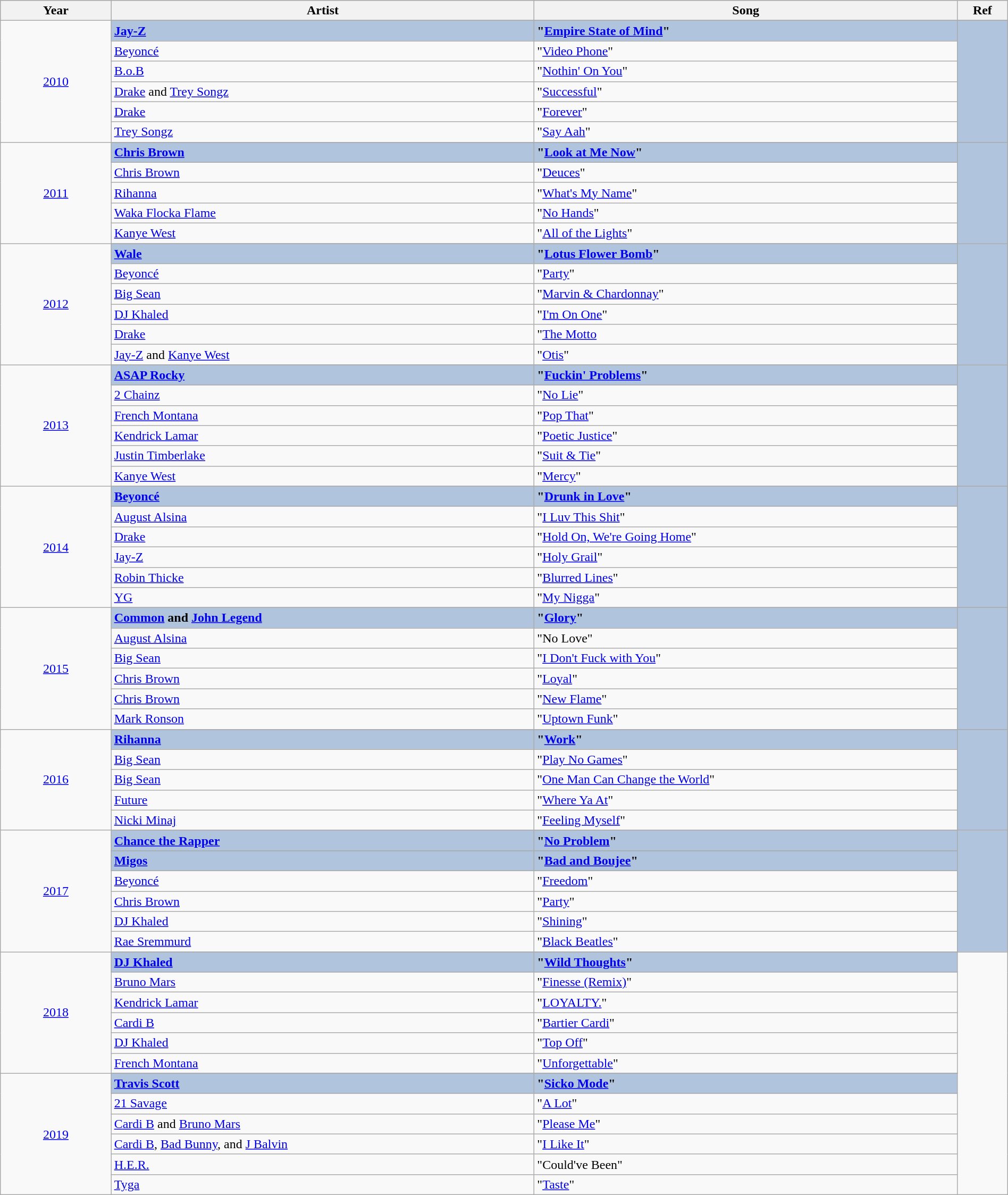<table class="wikitable" style="width:100%;">
<tr style="background:#bebebe;">
<th style="width:11%;">Year</th>
<th style="width:42%;">Artist</th>
<th style="width:42%;">Song</th>
<th style="width:5%;">Ref</th>
</tr>
<tr>
<td rowspan="7" align="center"><a href='#'>2010</a></td>
</tr>
<tr style="background:#B0C4DE">
<td><strong><a href='#'>Jay-Z</a> </strong></td>
<td><strong>"<a href='#'>Empire State of Mind</a>"</strong></td>
<td rowspan="7" align="center"></td>
</tr>
<tr>
<td><a href='#'>Beyoncé</a> </td>
<td>"<a href='#'>Video Phone</a>"</td>
</tr>
<tr>
<td><a href='#'>B.o.B</a> </td>
<td>"<a href='#'>Nothin' On You</a>"</td>
</tr>
<tr>
<td><a href='#'>Drake</a> and <a href='#'>Trey Songz</a></td>
<td>"<a href='#'>Successful</a>"</td>
</tr>
<tr>
<td><a href='#'>Drake</a> </td>
<td>"<a href='#'>Forever</a>"</td>
</tr>
<tr>
<td><a href='#'>Trey Songz</a> </td>
<td>"<a href='#'>Say Aah</a>"</td>
</tr>
<tr>
<td rowspan="6" align="center"><a href='#'>2011</a></td>
</tr>
<tr style="background:#B0C4DE">
<td><strong><a href='#'>Chris Brown</a> </strong></td>
<td><strong>"<a href='#'>Look at Me Now</a>"</strong></td>
<td rowspan="6" align="center"></td>
</tr>
<tr>
<td><a href='#'>Chris Brown</a> </td>
<td>"<a href='#'>Deuces</a>"</td>
</tr>
<tr>
<td><a href='#'>Rihanna</a> </td>
<td>"<a href='#'>What's My Name</a>"</td>
</tr>
<tr>
<td><a href='#'>Waka Flocka Flame</a> </td>
<td>"<a href='#'>No Hands</a>"</td>
</tr>
<tr>
<td><a href='#'>Kanye West</a> </td>
<td>"<a href='#'>All of the Lights</a>"</td>
</tr>
<tr>
<td rowspan="7" align="center"><a href='#'>2012</a></td>
</tr>
<tr style="background:#B0C4DE">
<td><strong><a href='#'>Wale</a> </strong></td>
<td><strong>"<a href='#'>Lotus Flower Bomb</a>"</strong></td>
<td rowspan="7" align="center"></td>
</tr>
<tr>
<td><a href='#'>Beyoncé</a> </td>
<td>"<a href='#'>Party</a>"</td>
</tr>
<tr>
<td><a href='#'>Big Sean</a> </td>
<td>"<a href='#'>Marvin & Chardonnay</a>"</td>
</tr>
<tr>
<td><a href='#'>DJ Khaled</a> </td>
<td>"<a href='#'>I'm On One</a>"</td>
</tr>
<tr>
<td><a href='#'>Drake</a> </td>
<td>"<a href='#'>The Motto</a></td>
</tr>
<tr>
<td><a href='#'>Jay-Z</a> and <a href='#'>Kanye West</a> </td>
<td>"<a href='#'>Otis</a>"</td>
</tr>
<tr>
<td rowspan="7" align="center"><a href='#'>2013</a></td>
</tr>
<tr style="background:#B0C4DE">
<td><strong><a href='#'>ASAP Rocky</a> </strong></td>
<td><strong>"<a href='#'>Fuckin' Problems</a>"</strong></td>
<td rowspan="7" align="center"></td>
</tr>
<tr>
<td><a href='#'>2 Chainz</a> </td>
<td>"<a href='#'>No Lie</a>"</td>
</tr>
<tr>
<td><a href='#'>French Montana</a> </td>
<td>"<a href='#'>Pop That</a>"</td>
</tr>
<tr>
<td><a href='#'>Kendrick Lamar</a> </td>
<td>"<a href='#'>Poetic Justice</a>"</td>
</tr>
<tr>
<td><a href='#'>Justin Timberlake</a> </td>
<td>"<a href='#'>Suit & Tie</a>"</td>
</tr>
<tr>
<td><a href='#'>Kanye West</a> </td>
<td>"<a href='#'>Mercy</a>"</td>
</tr>
<tr>
<td rowspan="7" align="center"><a href='#'>2014</a></td>
</tr>
<tr style="background:#B0C4DE">
<td><strong><a href='#'>Beyoncé</a> </strong></td>
<td><strong>"<a href='#'>Drunk in Love</a>"</strong></td>
<td rowspan="7" align="center"></td>
</tr>
<tr>
<td><a href='#'>August Alsina</a> </td>
<td>"<a href='#'>I Luv This Shit</a>"</td>
</tr>
<tr>
<td><a href='#'>Drake</a> </td>
<td>"<a href='#'>Hold On, We're Going Home</a>"</td>
</tr>
<tr>
<td><a href='#'>Jay-Z</a> </td>
<td>"<a href='#'>Holy Grail</a>"</td>
</tr>
<tr>
<td><a href='#'>Robin Thicke</a> </td>
<td>"<a href='#'>Blurred Lines</a>"</td>
</tr>
<tr>
<td><a href='#'>YG</a> </td>
<td>"<a href='#'>My Nigga</a>"</td>
</tr>
<tr>
<td rowspan="7" align="center"><a href='#'>2015</a></td>
</tr>
<tr style="background:#B0C4DE">
<td><strong><a href='#'>Common</a> and <a href='#'>John Legend</a></strong></td>
<td><strong>"<a href='#'>Glory</a>"</strong></td>
<td rowspan="7" align="center"></td>
</tr>
<tr>
<td><a href='#'>August Alsina</a> </td>
<td>"No Love" </td>
</tr>
<tr>
<td><a href='#'>Big Sean</a> </td>
<td>"<a href='#'>I Don't Fuck with You</a>"</td>
</tr>
<tr>
<td><a href='#'>Chris Brown</a> </td>
<td>"<a href='#'>Loyal</a>"</td>
</tr>
<tr>
<td><a href='#'>Chris Brown</a> </td>
<td>"<a href='#'>New Flame</a>"</td>
</tr>
<tr>
<td><a href='#'>Mark Ronson</a> </td>
<td>"<a href='#'>Uptown Funk</a>"</td>
</tr>
<tr>
<td rowspan="6" align="center"><a href='#'>2016</a></td>
</tr>
<tr style="background:#B0C4DE">
<td><strong><a href='#'>Rihanna</a> </strong></td>
<td><strong>"<a href='#'>Work</a>"</strong></td>
<td rowspan="6" align="center"></td>
</tr>
<tr>
<td><a href='#'>Big Sean</a> </td>
<td>"<a href='#'>Play No Games</a>"</td>
</tr>
<tr>
<td><a href='#'>Big Sean</a> </td>
<td>"<a href='#'>One Man Can Change the World</a>"</td>
</tr>
<tr>
<td><a href='#'>Future</a> </td>
<td>"<a href='#'>Where Ya At</a>"</td>
</tr>
<tr>
<td><a href='#'>Nicki Minaj</a> </td>
<td>"<a href='#'>Feeling Myself</a>"</td>
</tr>
<tr>
<td rowspan="7" align="center"><a href='#'>2017</a></td>
</tr>
<tr style="background:#B0C4DE">
<td><strong><a href='#'>Chance the Rapper</a> </strong></td>
<td><strong>"<a href='#'>No Problem</a>"</strong></td>
<td rowspan="7" align="center"></td>
</tr>
<tr style="background:#B0C4DE">
<td><strong><a href='#'>Migos</a> </strong></td>
<td><strong>"<a href='#'>Bad and Boujee</a>"</strong></td>
</tr>
<tr>
<td><a href='#'>Beyoncé</a> </td>
<td>"<a href='#'>Freedom</a>"</td>
</tr>
<tr>
<td><a href='#'>Chris Brown</a> </td>
<td>"<a href='#'>Party</a>"</td>
</tr>
<tr>
<td><a href='#'>DJ Khaled</a> </td>
<td>"<a href='#'>Shining</a>"</td>
</tr>
<tr>
<td><a href='#'>Rae Sremmurd</a> </td>
<td>"<a href='#'>Black Beatles</a>"</td>
</tr>
<tr>
<td rowspan="7" align="center"><a href='#'>2018</a></td>
</tr>
<tr style="background:#B0C4DE">
<td><strong><a href='#'>DJ Khaled</a> </strong></td>
<td><strong>"<a href='#'>Wild Thoughts</a>"</strong></td>
</tr>
<tr>
<td><a href='#'>Bruno Mars</a> </td>
<td>"<a href='#'>Finesse (Remix)</a>"</td>
</tr>
<tr>
<td><a href='#'>Kendrick Lamar</a> </td>
<td>"<a href='#'>LOYALTY.</a>"</td>
</tr>
<tr>
<td><a href='#'>Cardi B</a> </td>
<td>"<a href='#'>Bartier Cardi</a>"</td>
</tr>
<tr>
<td><a href='#'>DJ Khaled</a> </td>
<td>"<a href='#'>Top Off</a>"</td>
</tr>
<tr>
<td><a href='#'>French Montana</a> </td>
<td>"<a href='#'>Unforgettable</a>"</td>
</tr>
<tr>
<td rowspan="7" align="center"><a href='#'>2019</a></td>
</tr>
<tr style="background:#B0C4DE">
<td><strong><a href='#'>Travis Scott</a> </strong></td>
<td><strong>"<a href='#'>Sicko Mode</a>"</strong></td>
</tr>
<tr>
<td><a href='#'>21 Savage</a> </td>
<td>"<a href='#'>A Lot</a>"</td>
</tr>
<tr>
<td><a href='#'>Cardi B</a> and <a href='#'>Bruno Mars</a></td>
<td>"<a href='#'>Please Me</a>"</td>
</tr>
<tr>
<td><a href='#'>Cardi B</a>, <a href='#'>Bad Bunny</a>, and <a href='#'>J Balvin</a></td>
<td>"<a href='#'>I Like It</a>"</td>
</tr>
<tr>
<td><a href='#'>H.E.R.</a> </td>
<td>"Could've Been"</td>
</tr>
<tr>
<td><a href='#'>Tyga</a> </td>
<td>"<a href='#'>Taste</a>"</td>
</tr>
</table>
